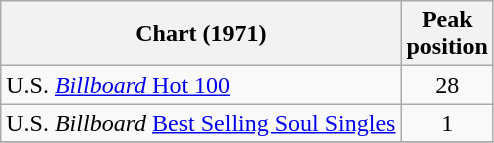<table class="wikitable">
<tr>
<th>Chart (1971)</th>
<th>Peak<br>position</th>
</tr>
<tr>
<td>U.S. <a href='#'><em>Billboard</em> Hot 100</a></td>
<td align="center">28</td>
</tr>
<tr>
<td>U.S. <em>Billboard</em> <a href='#'>Best Selling Soul Singles</a></td>
<td align="center">1</td>
</tr>
<tr>
</tr>
</table>
